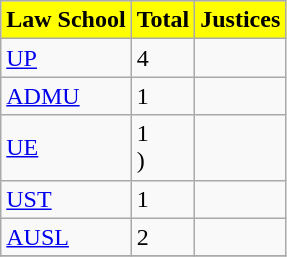<table class="wikitable sortable">
<tr>
<th style="background-color:#ff0">Law School</th>
<th style="background-color:#ff0">Total <br></th>
<th style="background-color:#ff0">Justices</th>
</tr>
<tr>
<td><a href='#'>UP</a></td>
<td>4<br></td>
<td></td>
</tr>
<tr>
<td><a href='#'>ADMU</a></td>
<td>1<br></td>
<td></td>
</tr>
<tr>
<td><a href='#'>UE</a></td>
<td>1<br>)</td>
<td></td>
</tr>
<tr>
<td><a href='#'>UST</a></td>
<td>1<br></td>
<td></td>
</tr>
<tr>
<td><a href='#'>AUSL</a></td>
<td>2<br></td>
<td></td>
</tr>
<tr>
</tr>
</table>
